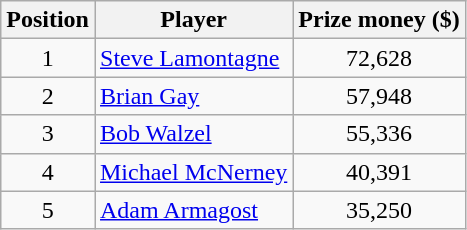<table class="wikitable">
<tr>
<th>Position</th>
<th>Player</th>
<th>Prize money ($)</th>
</tr>
<tr>
<td align=center>1</td>
<td> <a href='#'>Steve Lamontagne</a></td>
<td align=center>72,628</td>
</tr>
<tr>
<td align=center>2</td>
<td> <a href='#'>Brian Gay</a></td>
<td align=center>57,948</td>
</tr>
<tr>
<td align=center>3</td>
<td> <a href='#'>Bob Walzel</a></td>
<td align=center>55,336</td>
</tr>
<tr>
<td align=center>4</td>
<td> <a href='#'>Michael McNerney</a></td>
<td align=center>40,391</td>
</tr>
<tr>
<td align=center>5</td>
<td> <a href='#'>Adam Armagost</a></td>
<td align=center>35,250</td>
</tr>
</table>
